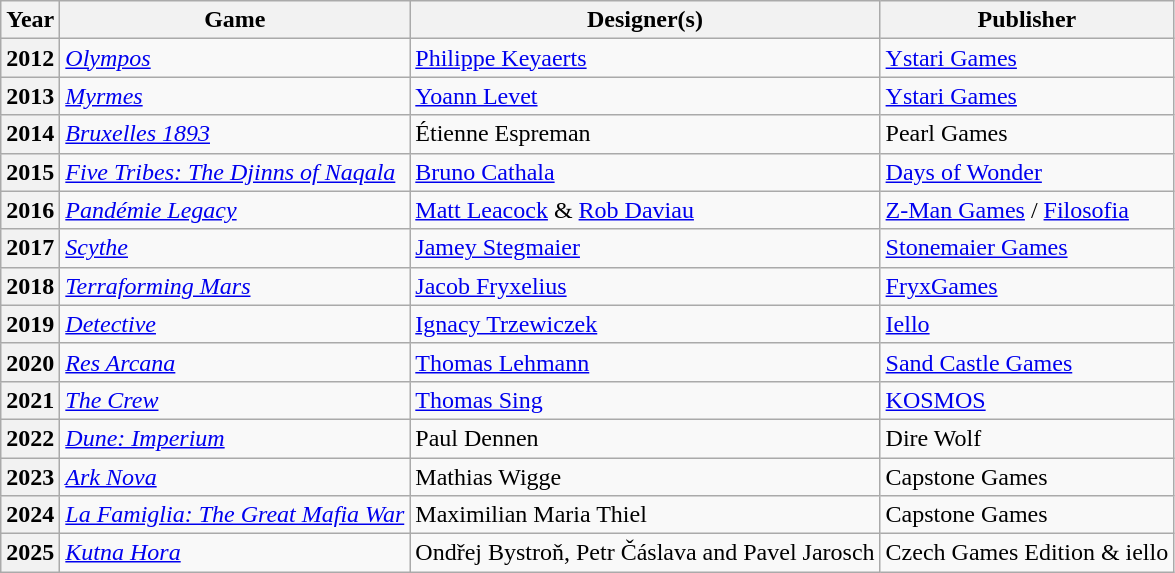<table class="wikitable alternance">
<tr>
<th scope="col">Year</th>
<th scope="col">Game</th>
<th scope="col">Designer(s)</th>
<th scope="col">Publisher</th>
</tr>
<tr>
<th scope="row">2012</th>
<td><em><a href='#'>Olympos</a></em></td>
<td><a href='#'>Philippe Keyaerts</a></td>
<td><a href='#'>Ystari Games</a></td>
</tr>
<tr>
<th scope="row">2013</th>
<td><em><a href='#'>Myrmes</a></em></td>
<td><a href='#'>Yoann Levet</a></td>
<td><a href='#'>Ystari Games</a></td>
</tr>
<tr>
<th scope="row">2014</th>
<td><em><a href='#'>Bruxelles 1893</a></em></td>
<td>Étienne Espreman</td>
<td>Pearl Games</td>
</tr>
<tr>
<th scope="row">2015</th>
<td><em><a href='#'>Five Tribes: The Djinns of Naqala</a></em></td>
<td><a href='#'>Bruno Cathala</a></td>
<td><a href='#'>Days of Wonder</a></td>
</tr>
<tr>
<th scope="row">2016</th>
<td><em><a href='#'>Pandémie Legacy</a></em></td>
<td><a href='#'>Matt Leacock</a> & <a href='#'>Rob Daviau</a></td>
<td><a href='#'>Z-Man Games</a> / <a href='#'>Filosofia</a></td>
</tr>
<tr>
<th scope="row">2017</th>
<td><em><a href='#'>Scythe</a></em></td>
<td><a href='#'>Jamey Stegmaier</a></td>
<td><a href='#'>Stonemaier Games</a></td>
</tr>
<tr>
<th scope="row">2018</th>
<td><em><a href='#'>Terraforming Mars</a></em></td>
<td><a href='#'>Jacob Fryxelius</a></td>
<td><a href='#'>FryxGames</a></td>
</tr>
<tr>
<th scope="row">2019</th>
<td><em><a href='#'>Detective</a></em></td>
<td><a href='#'>Ignacy Trzewiczek</a></td>
<td><a href='#'>Iello</a></td>
</tr>
<tr>
<th scope="row">2020</th>
<td><em><a href='#'>Res Arcana</a></em></td>
<td><a href='#'>Thomas Lehmann</a></td>
<td><a href='#'>Sand Castle Games</a></td>
</tr>
<tr>
<th scope="row">2021</th>
<td><em><a href='#'>The Crew</a></em></td>
<td><a href='#'>Thomas Sing</a></td>
<td><a href='#'>KOSMOS</a></td>
</tr>
<tr>
<th scope="row">2022</th>
<td><em><a href='#'>Dune: Imperium</a></em></td>
<td>Paul Dennen</td>
<td>Dire Wolf</td>
</tr>
<tr>
<th scope="row">2023</th>
<td><em><a href='#'>Ark Nova</a></em></td>
<td>Mathias Wigge</td>
<td>Capstone Games</td>
</tr>
<tr>
<th scope="row">2024</th>
<td><em><a href='#'>La Famiglia: The Great Mafia War</a></em></td>
<td>Maximilian Maria Thiel</td>
<td>Capstone Games</td>
</tr>
<tr>
<th>2025</th>
<td><a href='#'><em>Kutna Hora</em></a></td>
<td>Ondřej Bystroň, Petr Čáslava and Pavel Jarosch</td>
<td>Czech Games Edition & iello</td>
</tr>
</table>
